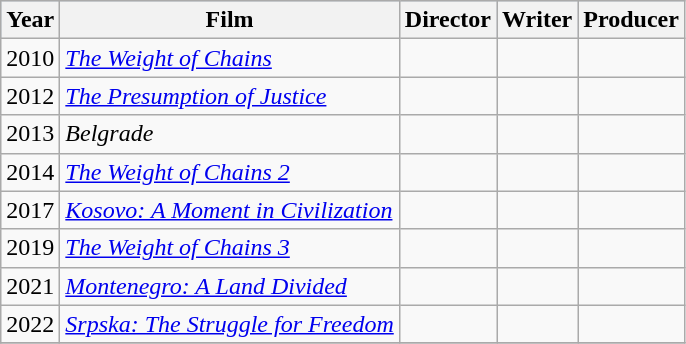<table class="wikitable sortable">
<tr style="background:#b0c4de; text-align:center;">
<th>Year</th>
<th>Film</th>
<th>Director</th>
<th>Writer</th>
<th>Producer</th>
</tr>
<tr>
<td>2010</td>
<td><em><a href='#'>The Weight of Chains</a></em></td>
<td></td>
<td></td>
<td></td>
</tr>
<tr>
<td>2012</td>
<td><em><a href='#'>The Presumption of Justice</a></em></td>
<td></td>
<td></td>
<td></td>
</tr>
<tr>
<td>2013</td>
<td><em>Belgrade</em></td>
<td></td>
<td></td>
<td></td>
</tr>
<tr>
<td>2014</td>
<td><em><a href='#'>The Weight of Chains 2</a></em></td>
<td></td>
<td></td>
<td></td>
</tr>
<tr>
<td>2017</td>
<td><em><a href='#'>Kosovo: A Moment in Civilization</a></em></td>
<td></td>
<td></td>
<td></td>
</tr>
<tr>
<td>2019</td>
<td><em><a href='#'>The Weight of Chains 3</a></em></td>
<td></td>
<td></td>
<td></td>
</tr>
<tr>
<td>2021</td>
<td><em><a href='#'>Montenegro: A Land Divided</a></em></td>
<td></td>
<td></td>
<td></td>
</tr>
<tr>
<td>2022</td>
<td><em><a href='#'>Srpska: The Struggle for Freedom</a></em></td>
<td></td>
<td></td>
<td></td>
</tr>
<tr>
</tr>
</table>
